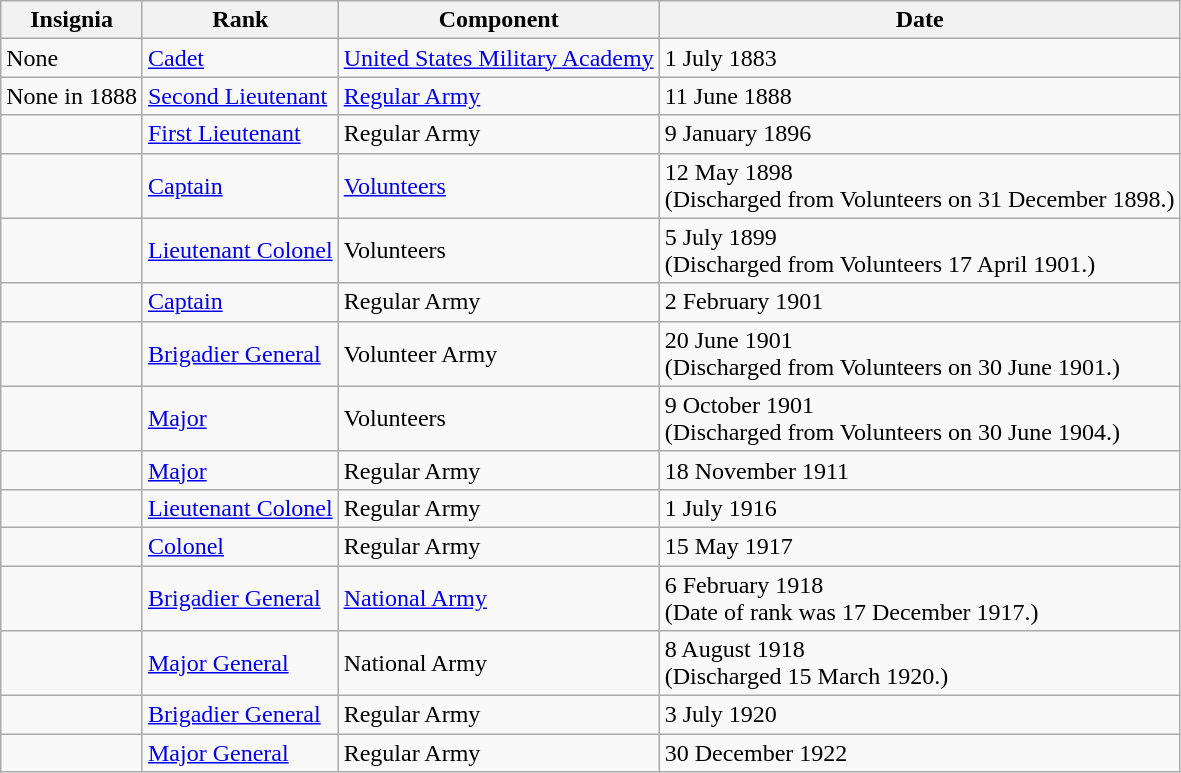<table class="wikitable">
<tr>
<th>Insignia</th>
<th>Rank</th>
<th>Component</th>
<th>Date</th>
</tr>
<tr>
<td>None</td>
<td><a href='#'>Cadet</a></td>
<td><a href='#'>United States Military Academy</a></td>
<td>1 July 1883</td>
</tr>
<tr>
<td>None in 1888</td>
<td><a href='#'>Second Lieutenant</a></td>
<td><a href='#'>Regular Army</a></td>
<td>11 June 1888</td>
</tr>
<tr>
<td></td>
<td><a href='#'>First Lieutenant</a></td>
<td>Regular Army</td>
<td>9 January 1896</td>
</tr>
<tr>
<td></td>
<td><a href='#'>Captain</a></td>
<td><a href='#'>Volunteers</a></td>
<td>12 May 1898<br>(Discharged from Volunteers on 31 December 1898.)</td>
</tr>
<tr>
<td></td>
<td><a href='#'>Lieutenant Colonel</a></td>
<td>Volunteers</td>
<td>5 July 1899<br>(Discharged from Volunteers 17 April 1901.)</td>
</tr>
<tr>
<td></td>
<td><a href='#'>Captain</a></td>
<td>Regular Army</td>
<td>2 February 1901</td>
</tr>
<tr>
<td></td>
<td><a href='#'>Brigadier General</a></td>
<td>Volunteer Army</td>
<td>20 June 1901<br>(Discharged from Volunteers on 30 June 1901.)</td>
</tr>
<tr>
<td></td>
<td><a href='#'>Major</a></td>
<td>Volunteers</td>
<td>9 October 1901<br>(Discharged from Volunteers on 30 June 1904.)</td>
</tr>
<tr>
<td></td>
<td><a href='#'>Major</a></td>
<td>Regular Army</td>
<td>18 November 1911</td>
</tr>
<tr>
<td></td>
<td><a href='#'>Lieutenant Colonel</a></td>
<td>Regular Army</td>
<td>1 July 1916</td>
</tr>
<tr>
<td></td>
<td><a href='#'>Colonel</a></td>
<td>Regular Army</td>
<td>15 May 1917</td>
</tr>
<tr>
<td></td>
<td><a href='#'>Brigadier General</a></td>
<td><a href='#'>National Army</a></td>
<td>6 February 1918<br>(Date of rank was 17 December 1917.)</td>
</tr>
<tr>
<td></td>
<td><a href='#'>Major General</a></td>
<td>National Army</td>
<td>8 August 1918<br>(Discharged 15 March 1920.)</td>
</tr>
<tr>
<td></td>
<td><a href='#'>Brigadier General</a></td>
<td>Regular Army</td>
<td>3 July 1920</td>
</tr>
<tr>
<td></td>
<td><a href='#'>Major General</a></td>
<td>Regular Army</td>
<td>30 December 1922</td>
</tr>
</table>
